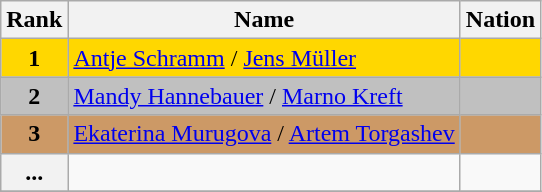<table class="wikitable">
<tr>
<th>Rank</th>
<th>Name</th>
<th>Nation</th>
</tr>
<tr bgcolor="gold">
<td align="center"><strong>1</strong></td>
<td><a href='#'>Antje Schramm</a> / <a href='#'>Jens Müller</a></td>
<td></td>
</tr>
<tr bgcolor="silver">
<td align="center"><strong>2</strong></td>
<td><a href='#'>Mandy Hannebauer</a> / <a href='#'>Marno Kreft</a></td>
<td></td>
</tr>
<tr bgcolor="cc9966">
<td align="center"><strong>3</strong></td>
<td><a href='#'>Ekaterina Murugova</a> / <a href='#'>Artem Torgashev</a></td>
<td></td>
</tr>
<tr>
<th>...</th>
<td></td>
<td></td>
</tr>
<tr>
</tr>
</table>
